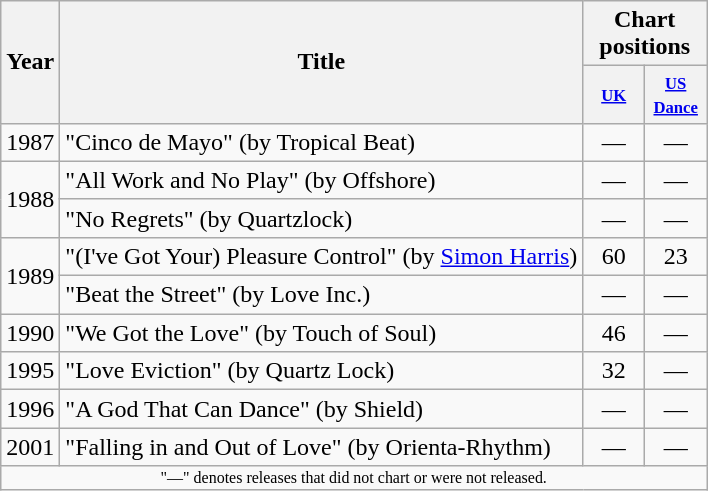<table class="wikitable" style=text-align:center;>
<tr>
<th rowspan="2">Year</th>
<th rowspan="2">Title</th>
<th colspan="2">Chart positions</th>
</tr>
<tr style="font-size:smaller;">
<th width="35"><small><a href='#'>UK</a></small></th>
<th width="35"><small><a href='#'>US Dance</a></small></th>
</tr>
<tr>
<td>1987</td>
<td align=left>"Cinco de Mayo" (by Tropical Beat)</td>
<td>—</td>
<td>—</td>
</tr>
<tr>
<td rowspan="2">1988</td>
<td align=left>"All Work and No Play" (by Offshore)</td>
<td>—</td>
<td>—</td>
</tr>
<tr>
<td align=left>"No Regrets" (by Quartzlock)</td>
<td>—</td>
<td>—</td>
</tr>
<tr>
<td rowspan="2">1989</td>
<td align=left>"(I've Got Your) Pleasure Control" (by <a href='#'>Simon Harris</a>)</td>
<td>60</td>
<td>23</td>
</tr>
<tr>
<td align=left>"Beat the Street" (by Love Inc.)</td>
<td>—</td>
<td>—</td>
</tr>
<tr>
<td rowspan="1">1990</td>
<td align=left>"We Got the Love" (by Touch of Soul)</td>
<td>46</td>
<td>—</td>
</tr>
<tr>
<td>1995</td>
<td align=left>"Love Eviction" (by Quartz Lock)</td>
<td>32</td>
<td>—</td>
</tr>
<tr>
<td>1996</td>
<td align=left>"A God That Can Dance" (by Shield)</td>
<td>—</td>
<td>—</td>
</tr>
<tr>
<td>2001</td>
<td align=left>"Falling in and Out of Love" (by Orienta-Rhythm)</td>
<td>—</td>
<td>—</td>
</tr>
<tr>
<td align="center" colspan="4" style="font-size:8pt">"—" denotes releases that did not chart or were not released.</td>
</tr>
</table>
